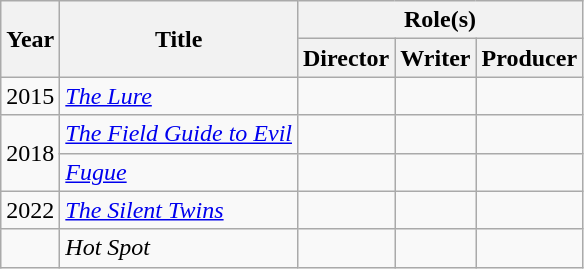<table class="wikitable">
<tr>
<th rowspan=2>Year</th>
<th rowspan=2>Title</th>
<th colspan=3>Role(s)</th>
</tr>
<tr>
<th>Director</th>
<th>Writer</th>
<th>Producer</th>
</tr>
<tr>
<td>2015</td>
<td><em><a href='#'>The Lure</a></em></td>
<td></td>
<td></td>
<td></td>
</tr>
<tr>
<td rowspan=2>2018</td>
<td><em><a href='#'>The Field Guide to Evil</a></em></td>
<td></td>
<td></td>
<td></td>
</tr>
<tr>
<td><em><a href='#'>Fugue</a></em></td>
<td></td>
<td></td>
<td></td>
</tr>
<tr>
<td>2022</td>
<td><em><a href='#'>The Silent Twins</a></em></td>
<td></td>
<td></td>
<td></td>
</tr>
<tr>
<td></td>
<td><em>Hot Spot</em></td>
<td></td>
<td></td>
<td></td>
</tr>
</table>
